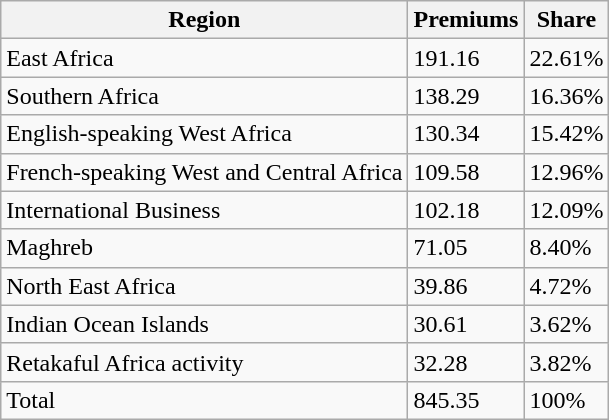<table class="wikitable">
<tr>
<th>Region</th>
<th>Premiums</th>
<th>Share</th>
</tr>
<tr>
<td>East Africa</td>
<td>191.16</td>
<td>22.61%</td>
</tr>
<tr>
<td>Southern Africa</td>
<td>138.29</td>
<td>16.36%</td>
</tr>
<tr>
<td>English-speaking West Africa</td>
<td>130.34</td>
<td>15.42%</td>
</tr>
<tr>
<td>French-speaking West and Central Africa</td>
<td>109.58</td>
<td>12.96%</td>
</tr>
<tr>
<td>International Business</td>
<td>102.18</td>
<td>12.09%</td>
</tr>
<tr>
<td>Maghreb</td>
<td>71.05</td>
<td>8.40%</td>
</tr>
<tr>
<td>North East Africa</td>
<td>39.86</td>
<td>4.72%</td>
</tr>
<tr>
<td>Indian Ocean Islands</td>
<td>30.61</td>
<td>3.62%</td>
</tr>
<tr>
<td>Retakaful Africa activity</td>
<td>32.28</td>
<td>3.82%</td>
</tr>
<tr>
<td>Total</td>
<td>845.35</td>
<td>100%</td>
</tr>
</table>
